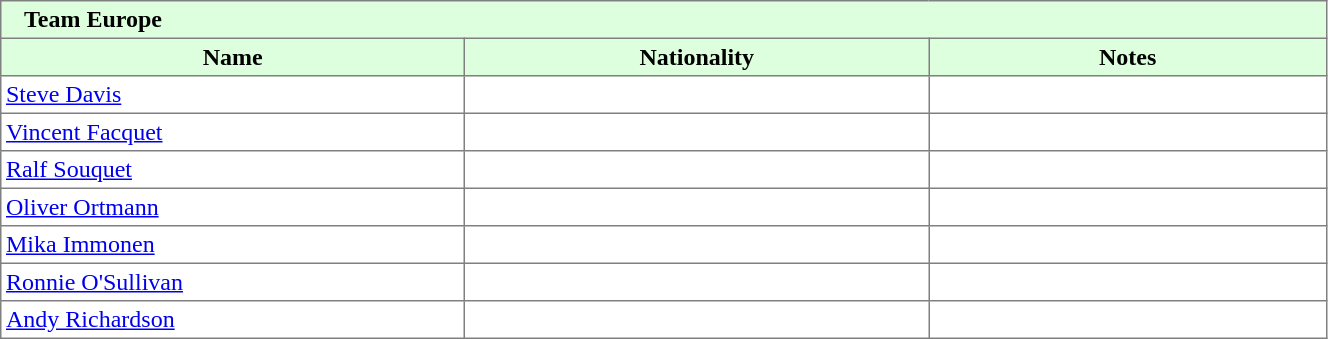<table border="1" cellpadding="3" width="70%" style="border-collapse: collapse;">
<tr bgcolor="#ddffdd">
<td colspan=3>   <strong>Team Europe</strong></td>
</tr>
<tr bgcolor="#ddffdd">
<th width=35%>Name</th>
<th width=35%>Nationality</th>
<th width=30%>Notes</th>
</tr>
<tr>
<td><a href='#'>Steve Davis</a></td>
<td></td>
<td></td>
</tr>
<tr>
<td><a href='#'>Vincent Facquet</a></td>
<td></td>
<td></td>
</tr>
<tr>
<td><a href='#'>Ralf Souquet</a></td>
<td></td>
<td></td>
</tr>
<tr>
<td><a href='#'>Oliver Ortmann</a></td>
<td></td>
<td></td>
</tr>
<tr>
<td><a href='#'>Mika Immonen</a></td>
<td></td>
<td></td>
</tr>
<tr>
<td><a href='#'>Ronnie O'Sullivan</a></td>
<td></td>
<td></td>
</tr>
<tr>
<td><a href='#'>Andy Richardson</a></td>
<td></td>
<td></td>
</tr>
</table>
